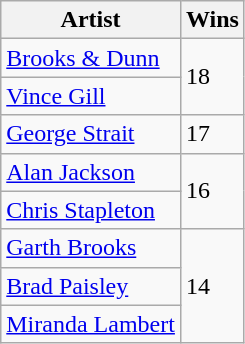<table class="wikitable">
<tr>
<th>Artist</th>
<th>Wins</th>
</tr>
<tr>
<td><a href='#'>Brooks & Dunn</a></td>
<td rowspan="2">18</td>
</tr>
<tr>
<td><a href='#'>Vince Gill</a></td>
</tr>
<tr>
<td><a href='#'>George Strait</a></td>
<td>17</td>
</tr>
<tr>
<td><a href='#'>Alan Jackson</a></td>
<td rowspan="2">16</td>
</tr>
<tr>
<td><a href='#'>Chris Stapleton</a></td>
</tr>
<tr>
<td><a href='#'>Garth Brooks</a></td>
<td rowspan="3">14</td>
</tr>
<tr>
<td><a href='#'>Brad Paisley</a></td>
</tr>
<tr>
<td><a href='#'>Miranda Lambert</a></td>
</tr>
</table>
